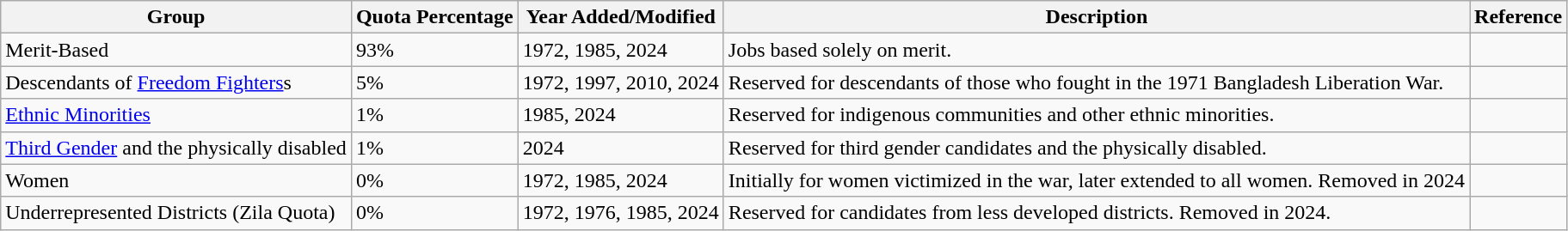<table class="wikitable">
<tr>
<th>Group</th>
<th>Quota Percentage</th>
<th>Year Added/Modified</th>
<th>Description</th>
<th>Reference</th>
</tr>
<tr>
<td>Merit-Based</td>
<td>93%</td>
<td>1972, 1985, 2024</td>
<td>Jobs based solely on merit.</td>
<td> </td>
</tr>
<tr>
<td>Descendants of <a href='#'>Freedom Fighters</a>s</td>
<td>5%</td>
<td>1972, 1997, 2010, 2024</td>
<td>Reserved for descendants of those who fought in the 1971 Bangladesh Liberation War.</td>
<td> </td>
</tr>
<tr>
<td><a href='#'>Ethnic Minorities</a></td>
<td>1%</td>
<td>1985, 2024</td>
<td>Reserved for indigenous communities and other ethnic minorities.</td>
<td> </td>
</tr>
<tr>
<td><a href='#'>Third Gender</a> and the physically disabled</td>
<td>1%</td>
<td>2024</td>
<td>Reserved for third gender candidates and the physically disabled.</td>
<td> </td>
</tr>
<tr>
<td>Women</td>
<td>0%</td>
<td>1972, 1985, 2024</td>
<td>Initially for women victimized in the war, later extended to all women. Removed in 2024</td>
<td> </td>
</tr>
<tr>
<td>Underrepresented Districts (Zila Quota)</td>
<td>0%</td>
<td>1972, 1976, 1985, 2024</td>
<td>Reserved for candidates from less developed districts. Removed in 2024.</td>
<td> </td>
</tr>
</table>
